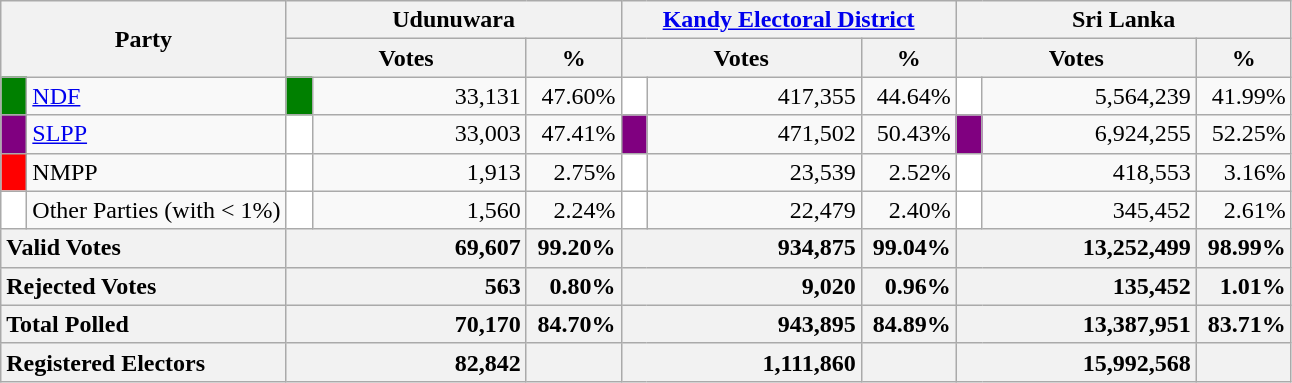<table class="wikitable">
<tr>
<th colspan="2" width="144px"rowspan="2">Party</th>
<th colspan="3" width="216px">Udunuwara</th>
<th colspan="3" width="216px"><a href='#'>Kandy Electoral District</a></th>
<th colspan="3" width="216px">Sri Lanka</th>
</tr>
<tr>
<th colspan="2" width="144px">Votes</th>
<th>%</th>
<th colspan="2" width="144px">Votes</th>
<th>%</th>
<th colspan="2" width="144px">Votes</th>
<th>%</th>
</tr>
<tr>
<td style="background-color:green;" width="10px"></td>
<td style="text-align:left;"><a href='#'>NDF</a></td>
<td style="background-color:green;" width="10px"></td>
<td style="text-align:right;">33,131</td>
<td style="text-align:right;">47.60%</td>
<td style="background-color:white;" width="10px"></td>
<td style="text-align:right;">417,355</td>
<td style="text-align:right;">44.64%</td>
<td style="background-color:white;" width="10px"></td>
<td style="text-align:right;">5,564,239</td>
<td style="text-align:right;">41.99%</td>
</tr>
<tr>
<td style="background-color:purple;" width="10px"></td>
<td style="text-align:left;"><a href='#'>SLPP</a></td>
<td style="background-color:white;" width="10px"></td>
<td style="text-align:right;">33,003</td>
<td style="text-align:right;">47.41%</td>
<td style="background-color:purple;" width="10px"></td>
<td style="text-align:right;">471,502</td>
<td style="text-align:right;">50.43%</td>
<td style="background-color:purple;" width="10px"></td>
<td style="text-align:right;">6,924,255</td>
<td style="text-align:right;">52.25%</td>
</tr>
<tr>
<td style="background-color:red;" width="10px"></td>
<td style="text-align:left;">NMPP</td>
<td style="background-color:white;" width="10px"></td>
<td style="text-align:right;">1,913</td>
<td style="text-align:right;">2.75%</td>
<td style="background-color:white;" width="10px"></td>
<td style="text-align:right;">23,539</td>
<td style="text-align:right;">2.52%</td>
<td style="background-color:white;" width="10px"></td>
<td style="text-align:right;">418,553</td>
<td style="text-align:right;">3.16%</td>
</tr>
<tr>
<td style="background-color:white;" width="10px"></td>
<td style="text-align:left;">Other Parties (with < 1%)</td>
<td style="background-color:white;" width="10px"></td>
<td style="text-align:right;">1,560</td>
<td style="text-align:right;">2.24%</td>
<td style="background-color:white;" width="10px"></td>
<td style="text-align:right;">22,479</td>
<td style="text-align:right;">2.40%</td>
<td style="background-color:white;" width="10px"></td>
<td style="text-align:right;">345,452</td>
<td style="text-align:right;">2.61%</td>
</tr>
<tr>
<th colspan="2" width="144px"style="text-align:left;">Valid Votes</th>
<th style="text-align:right;"colspan="2" width="144px">69,607</th>
<th style="text-align:right;">99.20%</th>
<th style="text-align:right;"colspan="2" width="144px">934,875</th>
<th style="text-align:right;">99.04%</th>
<th style="text-align:right;"colspan="2" width="144px">13,252,499</th>
<th style="text-align:right;">98.99%</th>
</tr>
<tr>
<th colspan="2" width="144px"style="text-align:left;">Rejected Votes</th>
<th style="text-align:right;"colspan="2" width="144px">563</th>
<th style="text-align:right;">0.80%</th>
<th style="text-align:right;"colspan="2" width="144px">9,020</th>
<th style="text-align:right;">0.96%</th>
<th style="text-align:right;"colspan="2" width="144px">135,452</th>
<th style="text-align:right;">1.01%</th>
</tr>
<tr>
<th colspan="2" width="144px"style="text-align:left;">Total Polled</th>
<th style="text-align:right;"colspan="2" width="144px">70,170</th>
<th style="text-align:right;">84.70%</th>
<th style="text-align:right;"colspan="2" width="144px">943,895</th>
<th style="text-align:right;">84.89%</th>
<th style="text-align:right;"colspan="2" width="144px">13,387,951</th>
<th style="text-align:right;">83.71%</th>
</tr>
<tr>
<th colspan="2" width="144px"style="text-align:left;">Registered Electors</th>
<th style="text-align:right;"colspan="2" width="144px">82,842</th>
<th></th>
<th style="text-align:right;"colspan="2" width="144px">1,111,860</th>
<th></th>
<th style="text-align:right;"colspan="2" width="144px">15,992,568</th>
<th></th>
</tr>
</table>
